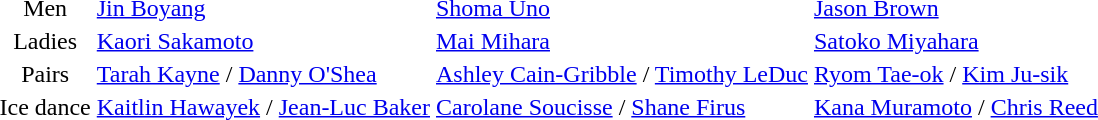<table>
<tr>
<td style="text-align: center;">Men</td>
<td> <a href='#'>Jin Boyang</a></td>
<td> <a href='#'>Shoma Uno</a></td>
<td> <a href='#'>Jason Brown</a></td>
</tr>
<tr>
<td style="text-align: center;">Ladies</td>
<td> <a href='#'>Kaori Sakamoto</a></td>
<td> <a href='#'>Mai Mihara</a></td>
<td> <a href='#'>Satoko Miyahara</a></td>
</tr>
<tr>
<td style="text-align: center;">Pairs</td>
<td> <a href='#'>Tarah Kayne</a> / <a href='#'>Danny O'Shea</a></td>
<td> <a href='#'>Ashley Cain-Gribble</a> / <a href='#'>Timothy LeDuc</a></td>
<td> <a href='#'>Ryom Tae-ok</a> / <a href='#'>Kim Ju-sik</a></td>
</tr>
<tr>
<td style="text-align: center;">Ice dance</td>
<td> <a href='#'>Kaitlin Hawayek</a> / <a href='#'>Jean-Luc Baker</a></td>
<td> <a href='#'>Carolane Soucisse</a> / <a href='#'>Shane Firus</a></td>
<td> <a href='#'>Kana Muramoto</a> / <a href='#'>Chris Reed</a></td>
</tr>
</table>
